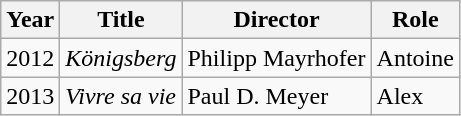<table class="wikitable">
<tr>
<th>Year</th>
<th>Title</th>
<th>Director</th>
<th>Role</th>
</tr>
<tr>
<td>2012</td>
<td><em>Königsberg</em></td>
<td>Philipp Mayrhofer</td>
<td>Antoine</td>
</tr>
<tr>
<td>2013</td>
<td><em>Vivre sa vie</em></td>
<td>Paul D. Meyer</td>
<td>Alex</td>
</tr>
</table>
